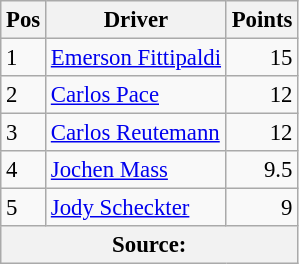<table class="wikitable" style="font-size: 95%;">
<tr>
<th>Pos</th>
<th>Driver</th>
<th>Points</th>
</tr>
<tr>
<td>1</td>
<td> <a href='#'>Emerson Fittipaldi</a></td>
<td align="right">15</td>
</tr>
<tr>
<td>2</td>
<td> <a href='#'>Carlos Pace</a></td>
<td align="right">12</td>
</tr>
<tr>
<td>3</td>
<td> <a href='#'>Carlos Reutemann</a></td>
<td align="right">12</td>
</tr>
<tr>
<td>4</td>
<td> <a href='#'>Jochen Mass</a></td>
<td align="right">9.5</td>
</tr>
<tr>
<td>5</td>
<td> <a href='#'>Jody Scheckter</a></td>
<td align="right">9</td>
</tr>
<tr>
<th colspan=4>Source:</th>
</tr>
</table>
